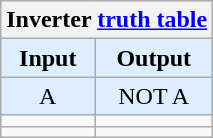<table class="wikitable floatright" style="text-align:center">
<tr>
<th colspan="2">Inverter <a href='#'>truth table</a></th>
</tr>
<tr bgcolor="#ddeeff">
<td colspan=1><strong>Input</strong></td>
<td><strong>Output</strong></td>
</tr>
<tr bgcolor="#ddeeff">
<td>A</td>
<td>NOT A</td>
</tr>
<tr>
<td></td>
<td></td>
</tr>
<tr>
<td></td>
<td></td>
</tr>
</table>
